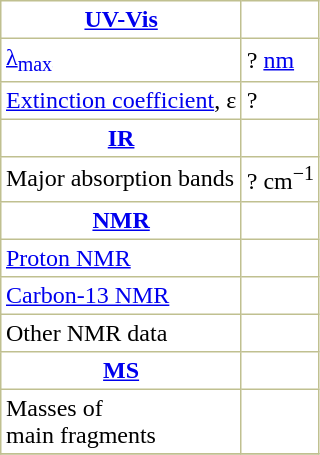<table border="1" cellspacing="0" cellpadding="3" style="margin: 0 0 0 0.5em; background: #FFFFFF; border-collapse: collapse; border-color: #C0C090;">
<tr>
<th><a href='#'>UV-Vis</a></th>
</tr>
<tr>
<td><a href='#'>λ<sub>max</sub></a></td>
<td>? <a href='#'>nm</a></td>
</tr>
<tr>
<td><a href='#'>Extinction coefficient</a>, ε</td>
<td>?</td>
</tr>
<tr>
<th><a href='#'>IR</a></th>
</tr>
<tr>
<td>Major absorption bands</td>
<td>? cm<sup>−1</sup></td>
</tr>
<tr>
<th><a href='#'>NMR</a></th>
</tr>
<tr>
<td><a href='#'>Proton NMR</a> </td>
<td> </td>
</tr>
<tr>
<td><a href='#'>Carbon-13 NMR</a> </td>
<td> </td>
</tr>
<tr>
<td>Other NMR data </td>
<td> </td>
</tr>
<tr>
<th><a href='#'>MS</a></th>
</tr>
<tr>
<td>Masses of <br>main fragments</td>
<td>  </td>
</tr>
<tr>
</tr>
</table>
